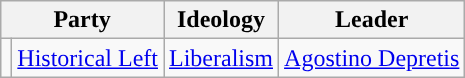<table class=wikitable style="font-size:100%">
<tr>
<th colspan=2>Party</th>
<th>Ideology</th>
<th>Leader</th>
</tr>
<tr>
<td style="color:inherit;background:"></td>
<td><a href='#'>Historical Left</a></td>
<td><a href='#'>Liberalism</a></td>
<td><a href='#'>Agostino Depretis</a></td>
</tr>
</table>
